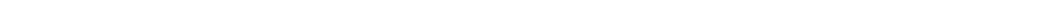<table style="width:88%; text-align:center;">
<tr style="color:white;">
<td style="background:"><strong>20</strong></td>
<td style="background:"><strong>3</strong></td>
<td style="background:"><strong>40</strong></td>
</tr>
</table>
